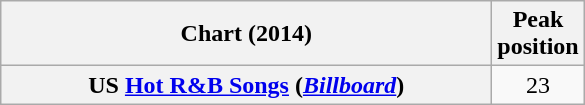<table class="wikitable plainrowheaders sortable" style="text-align:center;">
<tr>
<th scope="col" style="width:20em;">Chart (2014)</th>
<th scope="col">Peak<br>position</th>
</tr>
<tr>
<th scope="row">US <a href='#'>Hot R&B Songs</a>  (<em><a href='#'>Billboard</a></em>)</th>
<td>23</td>
</tr>
</table>
